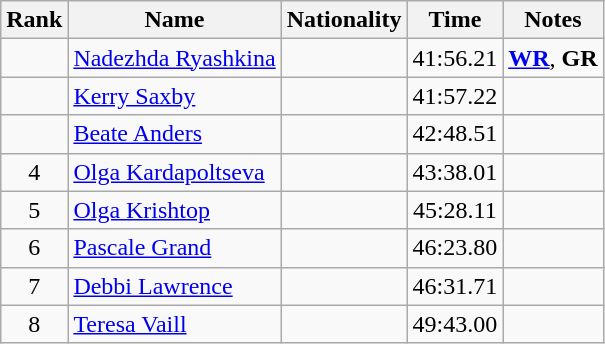<table class="wikitable sortable" style="text-align:center">
<tr>
<th>Rank</th>
<th>Name</th>
<th>Nationality</th>
<th>Time</th>
<th>Notes</th>
</tr>
<tr>
<td></td>
<td align=left><a href='#'>Nadezhda Ryashkina</a></td>
<td align=left></td>
<td>41:56.21</td>
<td><strong><a href='#'>WR</a></strong>, <strong>GR</strong></td>
</tr>
<tr>
<td></td>
<td align=left><a href='#'>Kerry Saxby</a></td>
<td align=left></td>
<td>41:57.22</td>
<td></td>
</tr>
<tr>
<td></td>
<td align=left><a href='#'>Beate Anders</a></td>
<td align=left></td>
<td>42:48.51</td>
<td></td>
</tr>
<tr>
<td>4</td>
<td align=left><a href='#'>Olga Kardapoltseva</a></td>
<td align=left></td>
<td>43:38.01</td>
<td></td>
</tr>
<tr>
<td>5</td>
<td align=left><a href='#'>Olga Krishtop</a></td>
<td align=left></td>
<td>45:28.11</td>
<td></td>
</tr>
<tr>
<td>6</td>
<td align=left><a href='#'>Pascale Grand</a></td>
<td align=left></td>
<td>46:23.80</td>
<td></td>
</tr>
<tr>
<td>7</td>
<td align=left><a href='#'>Debbi Lawrence</a></td>
<td align=left></td>
<td>46:31.71</td>
<td></td>
</tr>
<tr>
<td>8</td>
<td align=left><a href='#'>Teresa Vaill</a></td>
<td align=left></td>
<td>49:43.00</td>
<td></td>
</tr>
</table>
